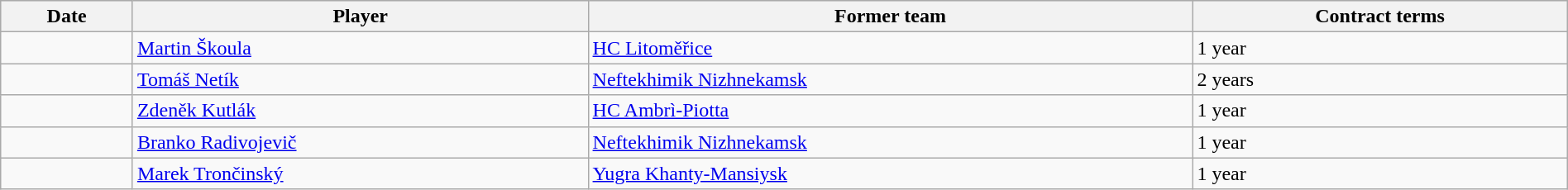<table class="wikitable" style="width:100%;">
<tr style="text-align:center; background:#ddd;">
<th>Date</th>
<th>Player</th>
<th>Former team</th>
<th>Contract terms</th>
</tr>
<tr>
<td></td>
<td> <a href='#'>Martin Škoula</a></td>
<td>  <a href='#'>HC Litoměřice</a></td>
<td>1 year</td>
</tr>
<tr>
<td></td>
<td> <a href='#'>Tomáš Netík</a></td>
<td>  <a href='#'>Neftekhimik Nizhnekamsk</a></td>
<td>2 years</td>
</tr>
<tr>
<td></td>
<td> <a href='#'>Zdeněk Kutlák</a></td>
<td>  <a href='#'>HC Ambrì-Piotta</a></td>
<td>1 year</td>
</tr>
<tr>
<td></td>
<td> <a href='#'>Branko Radivojevič</a></td>
<td> <a href='#'>Neftekhimik Nizhnekamsk</a></td>
<td>1 year</td>
</tr>
<tr>
<td></td>
<td> <a href='#'>Marek Trončinský</a></td>
<td> <a href='#'>Yugra Khanty-Mansiysk</a></td>
<td>1 year</td>
</tr>
</table>
